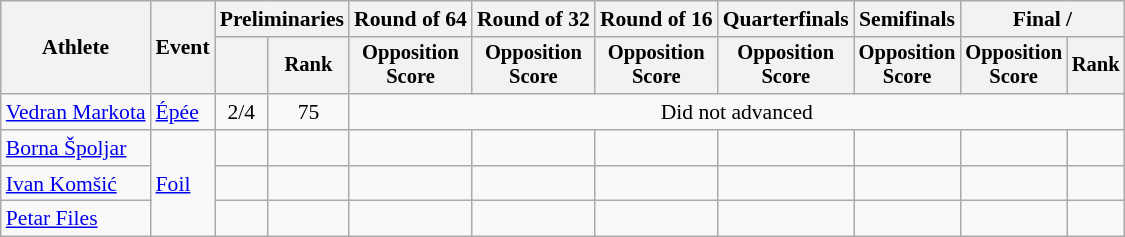<table class="wikitable" style="font-size:90%">
<tr>
<th rowspan=2>Athlete</th>
<th rowspan=2>Event</th>
<th colspan=2>Preliminaries</th>
<th>Round of 64</th>
<th>Round of 32</th>
<th>Round of 16</th>
<th>Quarterfinals</th>
<th>Semifinals</th>
<th colspan=2>Final / </th>
</tr>
<tr style="font-size:95%">
<th></th>
<th>Rank</th>
<th>Opposition<br>Score</th>
<th>Opposition<br>Score</th>
<th>Opposition<br>Score</th>
<th>Opposition<br>Score</th>
<th>Opposition<br>Score</th>
<th>Opposition<br>Score</th>
<th>Rank</th>
</tr>
<tr align=center>
<td align=left><a href='#'>Vedran Markota</a></td>
<td style="text-align:left;"><a href='#'>Épée</a></td>
<td>2/4</td>
<td>75</td>
<td colspan="7">Did not advanced</td>
</tr>
<tr align="center">
<td align="left"><a href='#'>Borna Špoljar</a></td>
<td rowspan="3" style="text-align:left;"><a href='#'>Foil</a></td>
<td></td>
<td></td>
<td></td>
<td></td>
<td></td>
<td></td>
<td></td>
<td></td>
<td></td>
</tr>
<tr align="center">
<td align="left"><a href='#'>Ivan Komšić</a></td>
<td></td>
<td></td>
<td></td>
<td></td>
<td></td>
<td></td>
<td></td>
<td></td>
<td></td>
</tr>
<tr align="center">
<td align="left"><a href='#'>Petar Files</a></td>
<td></td>
<td></td>
<td></td>
<td></td>
<td></td>
<td></td>
<td></td>
<td></td>
<td></td>
</tr>
</table>
